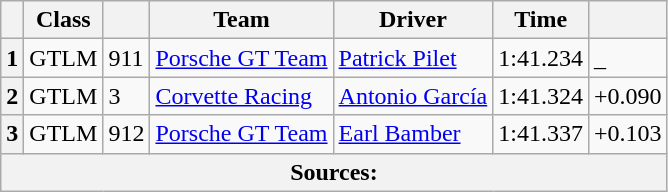<table class="wikitable">
<tr>
<th scope="col"></th>
<th scope="col">Class</th>
<th scope="col"></th>
<th scope="col">Team</th>
<th scope="col">Driver</th>
<th scope="col">Time</th>
<th scope="col"></th>
</tr>
<tr>
<th scope="row">1</th>
<td>GTLM</td>
<td>911</td>
<td><a href='#'>Porsche GT Team</a></td>
<td><a href='#'>Patrick Pilet</a></td>
<td>1:41.234</td>
<td>_</td>
</tr>
<tr>
<th scope="row">2</th>
<td>GTLM</td>
<td>3</td>
<td><a href='#'>Corvette Racing</a></td>
<td><a href='#'>Antonio García</a></td>
<td>1:41.324</td>
<td>+0.090</td>
</tr>
<tr>
<th scope="row">3</th>
<td>GTLM</td>
<td>912</td>
<td><a href='#'>Porsche GT Team</a></td>
<td><a href='#'>Earl Bamber</a></td>
<td>1:41.337</td>
<td>+0.103</td>
</tr>
<tr>
<th colspan="7">Sources:</th>
</tr>
</table>
